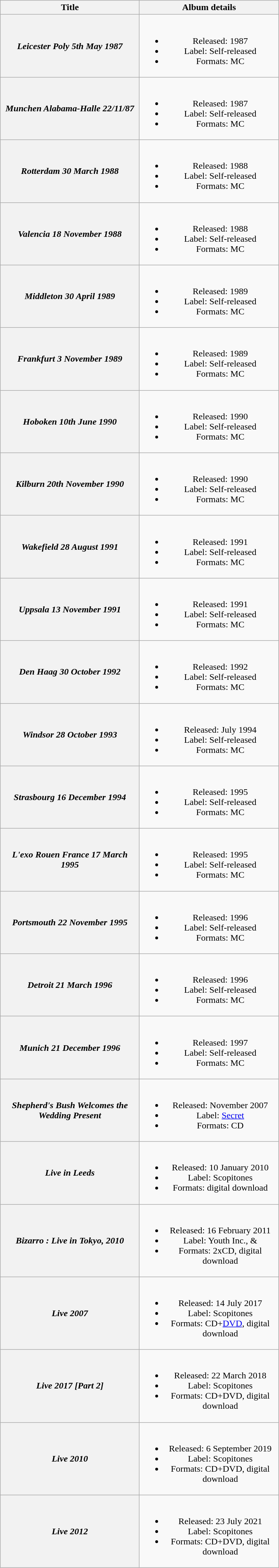<table class="wikitable plainrowheaders" style="text-align:center;">
<tr>
<th scope="col" style="width:15em;">Title</th>
<th scope="col" style="width:15em;">Album details</th>
</tr>
<tr>
<th scope="row"><em>Leicester Poly 5th May 1987</em></th>
<td><br><ul><li>Released: 1987</li><li>Label: Self-released</li><li>Formats: MC</li></ul></td>
</tr>
<tr>
<th scope="row"><em>Munchen Alabama-Halle 22/11/87</em></th>
<td><br><ul><li>Released: 1987</li><li>Label: Self-released</li><li>Formats: MC</li></ul></td>
</tr>
<tr>
<th scope="row"><em>Rotterdam 30 March 1988</em></th>
<td><br><ul><li>Released: 1988</li><li>Label: Self-released</li><li>Formats: MC</li></ul></td>
</tr>
<tr>
<th scope="row"><em>Valencia 18 November 1988</em></th>
<td><br><ul><li>Released: 1988</li><li>Label: Self-released</li><li>Formats: MC</li></ul></td>
</tr>
<tr>
<th scope="row"><em>Middleton 30 April 1989</em></th>
<td><br><ul><li>Released: 1989</li><li>Label: Self-released</li><li>Formats: MC</li></ul></td>
</tr>
<tr>
<th scope="row"><em>Frankfurt 3 November 1989</em></th>
<td><br><ul><li>Released: 1989</li><li>Label: Self-released</li><li>Formats: MC</li></ul></td>
</tr>
<tr>
<th scope="row"><em>Hoboken 10th June 1990</em></th>
<td><br><ul><li>Released: 1990</li><li>Label: Self-released</li><li>Formats: MC</li></ul></td>
</tr>
<tr>
<th scope="row"><em>Kilburn 20th November 1990</em></th>
<td><br><ul><li>Released: 1990</li><li>Label: Self-released</li><li>Formats: MC</li></ul></td>
</tr>
<tr>
<th scope="row"><em>Wakefield 28 August 1991</em></th>
<td><br><ul><li>Released: 1991</li><li>Label: Self-released</li><li>Formats: MC</li></ul></td>
</tr>
<tr>
<th scope="row"><em>Uppsala 13 November 1991</em></th>
<td><br><ul><li>Released: 1991</li><li>Label: Self-released</li><li>Formats: MC</li></ul></td>
</tr>
<tr>
<th scope="row"><em>Den Haag 30 October 1992</em></th>
<td><br><ul><li>Released: 1992</li><li>Label: Self-released</li><li>Formats: MC</li></ul></td>
</tr>
<tr>
<th scope="row"><em>Windsor 28 October 1993</em></th>
<td><br><ul><li>Released: July 1994</li><li>Label: Self-released</li><li>Formats: MC</li></ul></td>
</tr>
<tr>
<th scope="row"><em>Strasbourg 16 December 1994</em></th>
<td><br><ul><li>Released: 1995</li><li>Label: Self-released</li><li>Formats: MC</li></ul></td>
</tr>
<tr>
<th scope="row"><em>L'exo Rouen France 17 March 1995</em></th>
<td><br><ul><li>Released: 1995</li><li>Label: Self-released</li><li>Formats: MC</li></ul></td>
</tr>
<tr>
<th scope="row"><em>Portsmouth 22 November 1995</em></th>
<td><br><ul><li>Released: 1996</li><li>Label: Self-released</li><li>Formats: MC</li></ul></td>
</tr>
<tr>
<th scope="row"><em>Detroit 21 March 1996</em></th>
<td><br><ul><li>Released: 1996</li><li>Label: Self-released</li><li>Formats: MC</li></ul></td>
</tr>
<tr>
<th scope="row"><em>Munich 21 December 1996</em></th>
<td><br><ul><li>Released: 1997</li><li>Label: Self-released</li><li>Formats: MC</li></ul></td>
</tr>
<tr>
<th scope="row"><em>Shepherd's Bush Welcomes the Wedding Present</em></th>
<td><br><ul><li>Released: November 2007</li><li>Label: <a href='#'>Secret</a></li><li>Formats: CD</li></ul></td>
</tr>
<tr>
<th scope="row"><em>Live in Leeds</em></th>
<td><br><ul><li>Released: 10 January 2010</li><li>Label: Scopitones</li><li>Formats: digital download</li></ul></td>
</tr>
<tr>
<th scope="row"><em>Bizarro : Live in Tokyo, 2010</em></th>
<td><br><ul><li>Released: 16 February 2011</li><li>Label: Youth Inc., &</li><li>Formats: 2xCD, digital download</li></ul></td>
</tr>
<tr>
<th scope="row"><em>Live 2007</em></th>
<td><br><ul><li>Released: 14 July 2017</li><li>Label: Scopitones</li><li>Formats: CD+<a href='#'>DVD</a>, digital download</li></ul></td>
</tr>
<tr>
<th scope="row"><em>Live 2017 [Part 2]</em></th>
<td><br><ul><li>Released: 22 March 2018</li><li>Label: Scopitones</li><li>Formats: CD+DVD, digital download</li></ul></td>
</tr>
<tr>
<th scope="row"><em>Live 2010</em></th>
<td><br><ul><li>Released: 6 September 2019</li><li>Label: Scopitones</li><li>Formats: CD+DVD, digital download</li></ul></td>
</tr>
<tr>
<th scope="row"><em>Live 2012</em></th>
<td><br><ul><li>Released: 23 July 2021</li><li>Label: Scopitones</li><li>Formats: CD+DVD, digital download</li></ul></td>
</tr>
</table>
